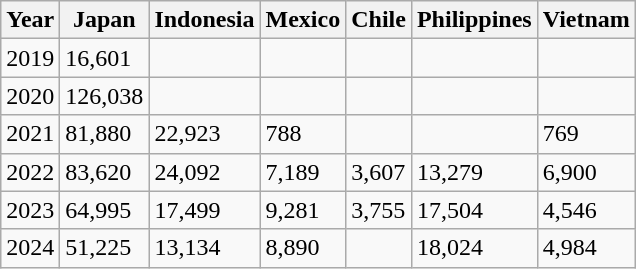<table class="wikitable">
<tr>
<th>Year</th>
<th>Japan</th>
<th>Indonesia</th>
<th>Mexico</th>
<th>Chile</th>
<th>Philippines</th>
<th>Vietnam</th>
</tr>
<tr>
<td>2019</td>
<td>16,601</td>
<td></td>
<td></td>
<td></td>
<td></td>
<td></td>
</tr>
<tr>
<td>2020</td>
<td>126,038</td>
<td></td>
<td></td>
<td></td>
<td></td>
<td></td>
</tr>
<tr>
<td>2021</td>
<td>81,880</td>
<td>22,923</td>
<td>788</td>
<td></td>
<td></td>
<td>769</td>
</tr>
<tr>
<td>2022</td>
<td>83,620</td>
<td>24,092</td>
<td>7,189</td>
<td>3,607</td>
<td>13,279</td>
<td>6,900</td>
</tr>
<tr>
<td>2023</td>
<td>64,995</td>
<td>17,499</td>
<td>9,281</td>
<td>3,755</td>
<td>17,504</td>
<td>4,546</td>
</tr>
<tr>
<td>2024</td>
<td>51,225</td>
<td>13,134</td>
<td>8,890</td>
<td></td>
<td>18,024</td>
<td>4,984</td>
</tr>
</table>
